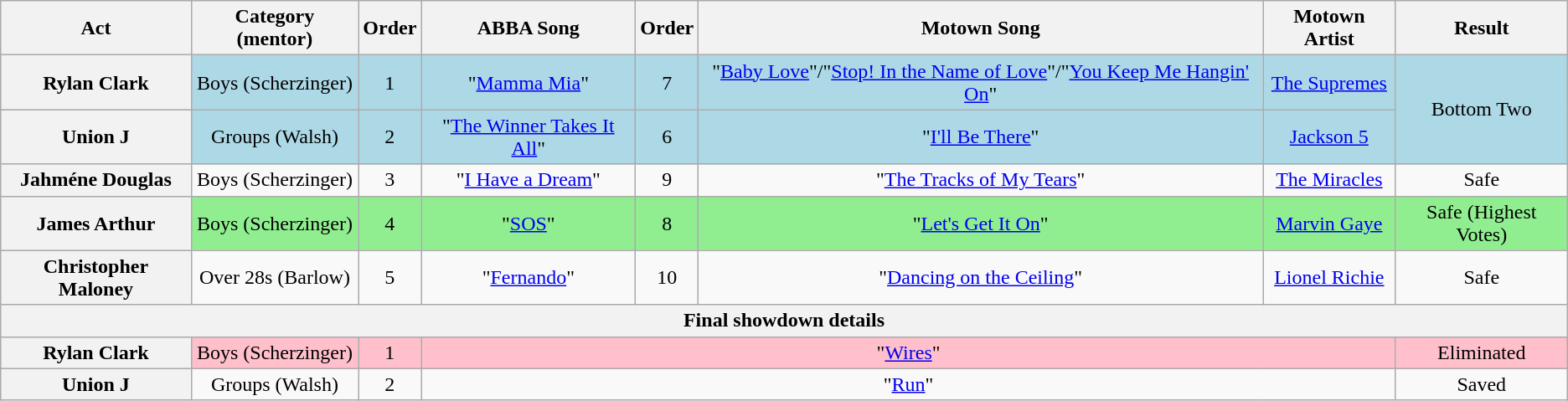<table class="wikitable plainrowheaders" style="text-align:center;">
<tr>
<th scope="col">Act</th>
<th scope="col">Category (mentor)</th>
<th scope="col">Order</th>
<th scope="col">ABBA Song</th>
<th scope="col">Order</th>
<th scope="col">Motown Song</th>
<th scope="col">Motown Artist</th>
<th scope="col">Result</th>
</tr>
<tr style="background:lightblue;">
<th scope="row">Rylan Clark</th>
<td>Boys (Scherzinger)</td>
<td>1</td>
<td>"<a href='#'>Mamma Mia</a>"</td>
<td>7</td>
<td>"<a href='#'>Baby Love</a>"/"<a href='#'>Stop! In the Name of Love</a>"/"<a href='#'>You Keep Me Hangin' On</a>"</td>
<td><a href='#'>The Supremes</a></td>
<td rowspan=2>Bottom Two</td>
</tr>
<tr style="background:lightblue;">
<th scope="row">Union J</th>
<td>Groups (Walsh)</td>
<td>2</td>
<td>"<a href='#'>The Winner Takes It All</a>"</td>
<td>6</td>
<td>"<a href='#'>I'll Be There</a>"</td>
<td><a href='#'>Jackson 5</a></td>
</tr>
<tr>
<th scope="row">Jahméne Douglas</th>
<td>Boys (Scherzinger)</td>
<td>3</td>
<td>"<a href='#'>I Have a Dream</a>"</td>
<td>9</td>
<td>"<a href='#'>The Tracks of My Tears</a>"</td>
<td><a href='#'>The Miracles</a></td>
<td>Safe</td>
</tr>
<tr style="background:lightgreen;">
<th scope="row">James Arthur</th>
<td>Boys (Scherzinger)</td>
<td>4</td>
<td>"<a href='#'>SOS</a>"</td>
<td>8</td>
<td>"<a href='#'>Let's Get It On</a>"</td>
<td><a href='#'>Marvin Gaye</a></td>
<td>Safe (Highest Votes)</td>
</tr>
<tr>
<th scope="row">Christopher Maloney</th>
<td>Over 28s (Barlow)</td>
<td>5</td>
<td>"<a href='#'>Fernando</a>"</td>
<td>10</td>
<td>"<a href='#'>Dancing on the Ceiling</a>"</td>
<td><a href='#'>Lionel Richie</a></td>
<td>Safe</td>
</tr>
<tr>
<th scope="col" colspan="9">Final showdown details</th>
</tr>
<tr style="background:pink;">
<th scope="row">Rylan Clark</th>
<td>Boys (Scherzinger)</td>
<td>1</td>
<td colspan="4">"<a href='#'>Wires</a>"</td>
<td>Eliminated</td>
</tr>
<tr>
<th scope="row">Union J</th>
<td>Groups (Walsh)</td>
<td>2</td>
<td colspan="4">"<a href='#'>Run</a>"</td>
<td>Saved</td>
</tr>
</table>
